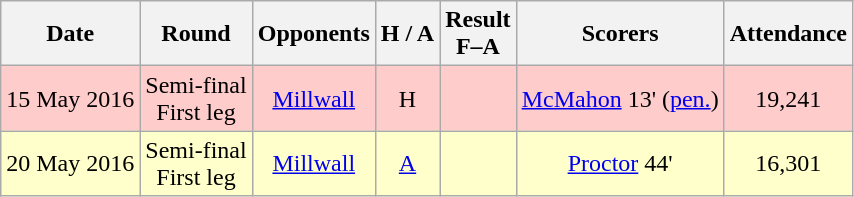<table class="wikitable" style="text-align:center">
<tr>
<th>Date</th>
<th>Round</th>
<th>Opponents</th>
<th>H / A</th>
<th>Result<br>F–A</th>
<th>Scorers</th>
<th>Attendance</th>
</tr>
<tr style="background:#fcc;">
<td>15 May 2016</td>
<td>Semi-final<br>First leg</td>
<td><a href='#'>Millwall</a></td>
<td>H</td>
<td></td>
<td><a href='#'>McMahon</a> 13' (<a href='#'>pen.</a>)</td>
<td>19,241</td>
</tr>
<tr style="background:#ffc;">
<td>20 May 2016</td>
<td>Semi-final<br>First leg</td>
<td><a href='#'>Millwall</a></td>
<td><a href='#'>A</a></td>
<td></td>
<td><a href='#'>Proctor</a> 44'</td>
<td>16,301</td>
</tr>
</table>
